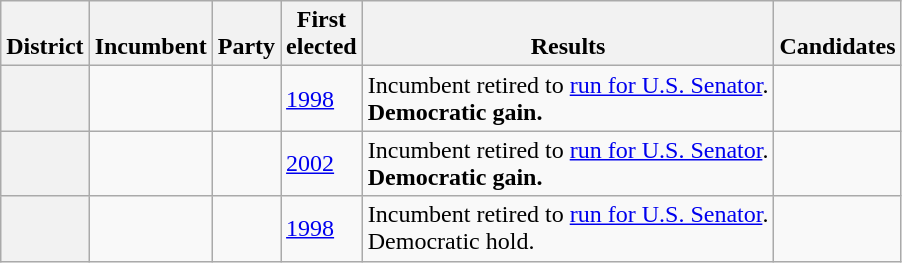<table class="wikitable sortable">
<tr valign=bottom>
<th>District</th>
<th>Incumbent</th>
<th>Party</th>
<th>First<br>elected</th>
<th>Results</th>
<th>Candidates</th>
</tr>
<tr>
<th></th>
<td></td>
<td></td>
<td><a href='#'>1998</a></td>
<td>Incumbent retired to <a href='#'>run for U.S. Senator</a>.<br><strong>Democratic gain.</strong></td>
<td nowrap></td>
</tr>
<tr>
<th></th>
<td></td>
<td></td>
<td><a href='#'>2002</a></td>
<td>Incumbent retired to <a href='#'>run for U.S. Senator</a>.<br><strong>Democratic gain.</strong></td>
<td nowrap></td>
</tr>
<tr>
<th></th>
<td></td>
<td></td>
<td><a href='#'>1998</a></td>
<td>Incumbent retired to <a href='#'>run for U.S. Senator</a>.<br>Democratic hold.</td>
<td nowrap></td>
</tr>
</table>
